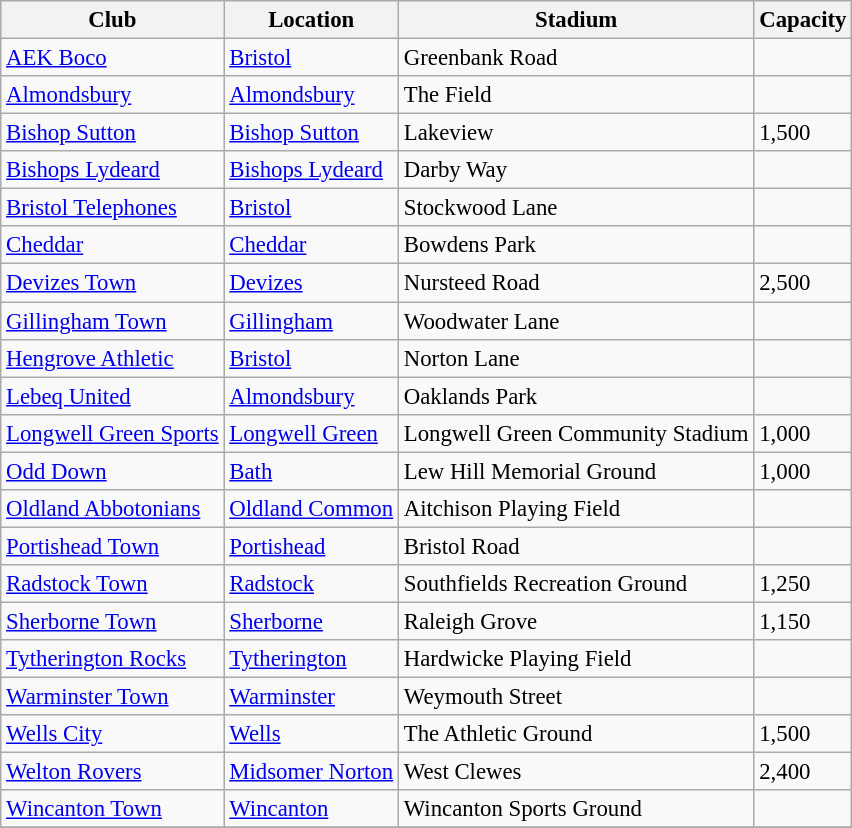<table class="wikitable sortable" style="font-size:95%">
<tr>
<th>Club</th>
<th>Location</th>
<th>Stadium</th>
<th>Capacity</th>
</tr>
<tr>
<td><a href='#'>AEK Boco</a></td>
<td><a href='#'>Bristol</a> </td>
<td>Greenbank Road</td>
<td></td>
</tr>
<tr>
<td><a href='#'>Almondsbury</a></td>
<td><a href='#'>Almondsbury</a></td>
<td>The Field</td>
<td></td>
</tr>
<tr>
<td><a href='#'>Bishop Sutton</a></td>
<td><a href='#'>Bishop Sutton</a></td>
<td>Lakeview</td>
<td>1,500</td>
</tr>
<tr>
<td><a href='#'>Bishops Lydeard</a></td>
<td><a href='#'>Bishops Lydeard</a></td>
<td>Darby Way</td>
<td></td>
</tr>
<tr>
<td><a href='#'>Bristol Telephones</a></td>
<td><a href='#'>Bristol</a> </td>
<td>Stockwood Lane</td>
<td></td>
</tr>
<tr>
<td><a href='#'>Cheddar</a></td>
<td><a href='#'>Cheddar</a></td>
<td>Bowdens Park</td>
<td></td>
</tr>
<tr>
<td><a href='#'>Devizes Town</a></td>
<td><a href='#'>Devizes</a></td>
<td>Nursteed Road</td>
<td>2,500</td>
</tr>
<tr>
<td><a href='#'>Gillingham Town</a></td>
<td><a href='#'>Gillingham</a></td>
<td>Woodwater Lane</td>
<td></td>
</tr>
<tr>
<td><a href='#'>Hengrove Athletic</a></td>
<td><a href='#'>Bristol</a> </td>
<td>Norton Lane</td>
</tr>
<tr>
<td><a href='#'>Lebeq United</a></td>
<td><a href='#'>Almondsbury</a></td>
<td>Oaklands Park</td>
<td></td>
</tr>
<tr>
<td><a href='#'>Longwell Green Sports</a></td>
<td><a href='#'>Longwell Green</a></td>
<td>Longwell Green Community Stadium</td>
<td>1,000</td>
</tr>
<tr>
<td><a href='#'>Odd Down</a></td>
<td><a href='#'>Bath</a></td>
<td>Lew Hill Memorial Ground</td>
<td>1,000</td>
</tr>
<tr>
<td><a href='#'>Oldland Abbotonians</a></td>
<td><a href='#'>Oldland Common</a></td>
<td>Aitchison Playing Field</td>
<td></td>
</tr>
<tr>
<td><a href='#'>Portishead Town</a></td>
<td><a href='#'>Portishead</a></td>
<td>Bristol Road</td>
<td></td>
</tr>
<tr>
<td><a href='#'>Radstock Town</a></td>
<td><a href='#'>Radstock</a></td>
<td>Southfields Recreation Ground</td>
<td>1,250</td>
</tr>
<tr>
<td><a href='#'>Sherborne Town</a></td>
<td><a href='#'>Sherborne</a></td>
<td>Raleigh Grove</td>
<td>1,150</td>
</tr>
<tr>
<td><a href='#'>Tytherington Rocks</a></td>
<td><a href='#'>Tytherington</a></td>
<td>Hardwicke Playing Field</td>
<td></td>
</tr>
<tr>
<td><a href='#'>Warminster Town</a></td>
<td><a href='#'>Warminster</a></td>
<td>Weymouth Street</td>
<td></td>
</tr>
<tr>
<td><a href='#'>Wells City</a></td>
<td><a href='#'>Wells</a></td>
<td>The Athletic Ground</td>
<td>1,500</td>
</tr>
<tr>
<td><a href='#'>Welton Rovers</a></td>
<td><a href='#'>Midsomer Norton</a></td>
<td>West Clewes</td>
<td>2,400</td>
</tr>
<tr>
<td><a href='#'>Wincanton Town</a></td>
<td><a href='#'>Wincanton</a></td>
<td>Wincanton Sports Ground</td>
<td></td>
</tr>
<tr>
</tr>
</table>
